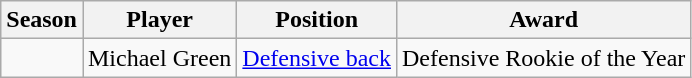<table class="wikitable">
<tr>
<th>Season</th>
<th>Player</th>
<th>Position</th>
<th>Award</th>
</tr>
<tr>
<td></td>
<td>Michael Green</td>
<td><a href='#'>Defensive back</a></td>
<td>Defensive Rookie of the Year</td>
</tr>
</table>
